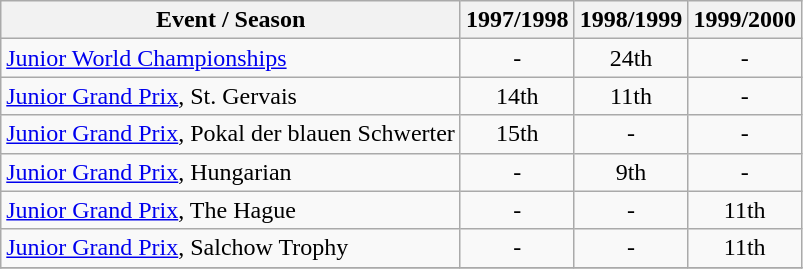<table class="wikitable">
<tr>
<th>Event / Season</th>
<th>1997/1998</th>
<th>1998/1999</th>
<th>1999/2000</th>
</tr>
<tr>
<td><a href='#'>Junior World Championships</a></td>
<td align="center">-</td>
<td align="center">24th</td>
<td align="center">-</td>
</tr>
<tr>
<td><a href='#'>Junior Grand Prix</a>, St. Gervais</td>
<td align="center">14th</td>
<td align="center">11th</td>
<td align="center">-</td>
</tr>
<tr>
<td><a href='#'>Junior Grand Prix</a>, Pokal der blauen Schwerter</td>
<td align="center">15th</td>
<td align="center">-</td>
<td align="center">-</td>
</tr>
<tr>
<td><a href='#'>Junior Grand Prix</a>, Hungarian</td>
<td align="center">-</td>
<td align="center">9th</td>
<td align="center">-</td>
</tr>
<tr>
<td><a href='#'>Junior Grand Prix</a>, The Hague</td>
<td align="center">-</td>
<td align="center">-</td>
<td align="center">11th</td>
</tr>
<tr>
<td><a href='#'>Junior Grand Prix</a>, Salchow Trophy</td>
<td align="center">-</td>
<td align="center">-</td>
<td align="center">11th</td>
</tr>
<tr>
</tr>
</table>
